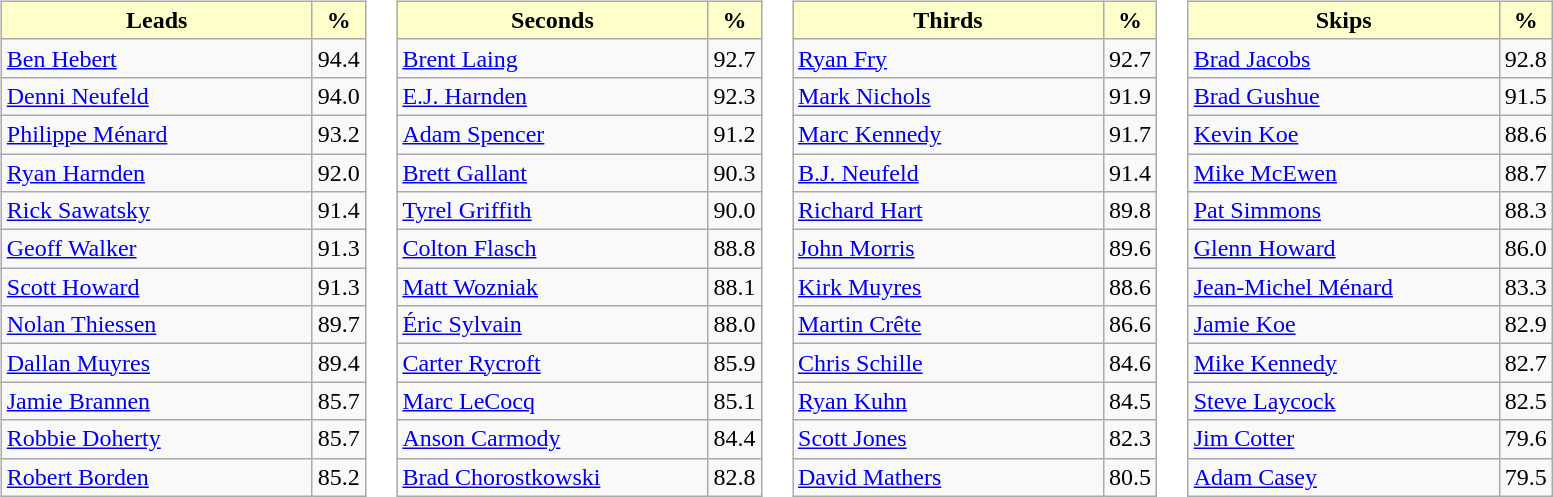<table>
<tr>
<td valign=top><br><table class="wikitable">
<tr>
<th style="background:#ffc; width:200px;">Leads</th>
<th style="background:#ffc;">%</th>
</tr>
<tr>
<td> <a href='#'>Ben Hebert</a></td>
<td>94.4</td>
</tr>
<tr>
<td> <a href='#'>Denni Neufeld</a></td>
<td>94.0</td>
</tr>
<tr>
<td> <a href='#'>Philippe Ménard</a></td>
<td>93.2</td>
</tr>
<tr>
<td> <a href='#'>Ryan Harnden</a></td>
<td>92.0</td>
</tr>
<tr>
<td> <a href='#'>Rick Sawatsky</a></td>
<td>91.4</td>
</tr>
<tr>
<td> <a href='#'>Geoff Walker</a></td>
<td>91.3</td>
</tr>
<tr>
<td> <a href='#'>Scott Howard</a></td>
<td>91.3</td>
</tr>
<tr>
<td> <a href='#'>Nolan Thiessen</a></td>
<td>89.7</td>
</tr>
<tr>
<td> <a href='#'>Dallan Muyres</a></td>
<td>89.4</td>
</tr>
<tr>
<td> <a href='#'>Jamie Brannen</a></td>
<td>85.7</td>
</tr>
<tr>
<td> <a href='#'>Robbie Doherty</a></td>
<td>85.7</td>
</tr>
<tr>
<td> <a href='#'>Robert Borden</a></td>
<td>85.2</td>
</tr>
</table>
</td>
<td valign=top><br><table class="wikitable">
<tr>
<th style="background:#ffc; width:200px;">Seconds</th>
<th style="background:#ffc;">%</th>
</tr>
<tr>
<td> <a href='#'>Brent Laing</a></td>
<td>92.7</td>
</tr>
<tr>
<td> <a href='#'>E.J. Harnden</a></td>
<td>92.3</td>
</tr>
<tr>
<td> <a href='#'>Adam Spencer</a></td>
<td>91.2</td>
</tr>
<tr>
<td> <a href='#'>Brett Gallant</a></td>
<td>90.3</td>
</tr>
<tr>
<td> <a href='#'>Tyrel Griffith</a></td>
<td>90.0</td>
</tr>
<tr>
<td> <a href='#'>Colton Flasch</a></td>
<td>88.8</td>
</tr>
<tr>
<td> <a href='#'>Matt Wozniak</a></td>
<td>88.1</td>
</tr>
<tr>
<td> <a href='#'>Éric Sylvain</a></td>
<td>88.0</td>
</tr>
<tr>
<td> <a href='#'>Carter Rycroft</a></td>
<td>85.9</td>
</tr>
<tr>
<td> <a href='#'>Marc LeCocq</a></td>
<td>85.1</td>
</tr>
<tr>
<td> <a href='#'>Anson Carmody</a></td>
<td>84.4</td>
</tr>
<tr>
<td> <a href='#'>Brad Chorostkowski</a></td>
<td>82.8</td>
</tr>
</table>
</td>
<td valign=top><br><table class="wikitable">
<tr>
<th style="background:#ffc; width:200px;">Thirds</th>
<th style="background:#ffc;">%</th>
</tr>
<tr>
<td> <a href='#'>Ryan Fry</a></td>
<td>92.7</td>
</tr>
<tr>
<td> <a href='#'>Mark Nichols</a></td>
<td>91.9</td>
</tr>
<tr>
<td> <a href='#'>Marc Kennedy</a></td>
<td>91.7</td>
</tr>
<tr>
<td> <a href='#'>B.J. Neufeld</a></td>
<td>91.4</td>
</tr>
<tr>
<td> <a href='#'>Richard Hart</a></td>
<td>89.8</td>
</tr>
<tr>
<td> <a href='#'>John Morris</a></td>
<td>89.6</td>
</tr>
<tr>
<td> <a href='#'>Kirk Muyres</a></td>
<td>88.6</td>
</tr>
<tr>
<td> <a href='#'>Martin Crête</a></td>
<td>86.6</td>
</tr>
<tr>
<td> <a href='#'>Chris Schille</a></td>
<td>84.6</td>
</tr>
<tr>
<td> <a href='#'>Ryan Kuhn</a></td>
<td>84.5</td>
</tr>
<tr>
<td> <a href='#'>Scott Jones</a></td>
<td>82.3</td>
</tr>
<tr>
<td> <a href='#'>David Mathers</a></td>
<td>80.5</td>
</tr>
</table>
</td>
<td valign=top><br><table class="wikitable">
<tr>
<th style="background:#ffc; width:200px;">Skips</th>
<th style="background:#ffc;">%</th>
</tr>
<tr>
<td> <a href='#'>Brad Jacobs</a></td>
<td>92.8</td>
</tr>
<tr>
<td> <a href='#'>Brad Gushue</a></td>
<td>91.5</td>
</tr>
<tr>
<td> <a href='#'>Kevin Koe</a></td>
<td>88.6</td>
</tr>
<tr>
<td> <a href='#'>Mike McEwen</a></td>
<td>88.7</td>
</tr>
<tr>
<td> <a href='#'>Pat Simmons</a></td>
<td>88.3</td>
</tr>
<tr>
<td> <a href='#'>Glenn Howard</a></td>
<td>86.0</td>
</tr>
<tr>
<td> <a href='#'>Jean-Michel Ménard</a></td>
<td>83.3</td>
</tr>
<tr>
<td> <a href='#'>Jamie Koe</a></td>
<td>82.9</td>
</tr>
<tr>
<td> <a href='#'>Mike Kennedy</a></td>
<td>82.7</td>
</tr>
<tr>
<td> <a href='#'>Steve Laycock</a></td>
<td>82.5</td>
</tr>
<tr>
<td> <a href='#'>Jim Cotter</a></td>
<td>79.6</td>
</tr>
<tr>
<td> <a href='#'>Adam Casey</a></td>
<td>79.5</td>
</tr>
</table>
</td>
</tr>
</table>
